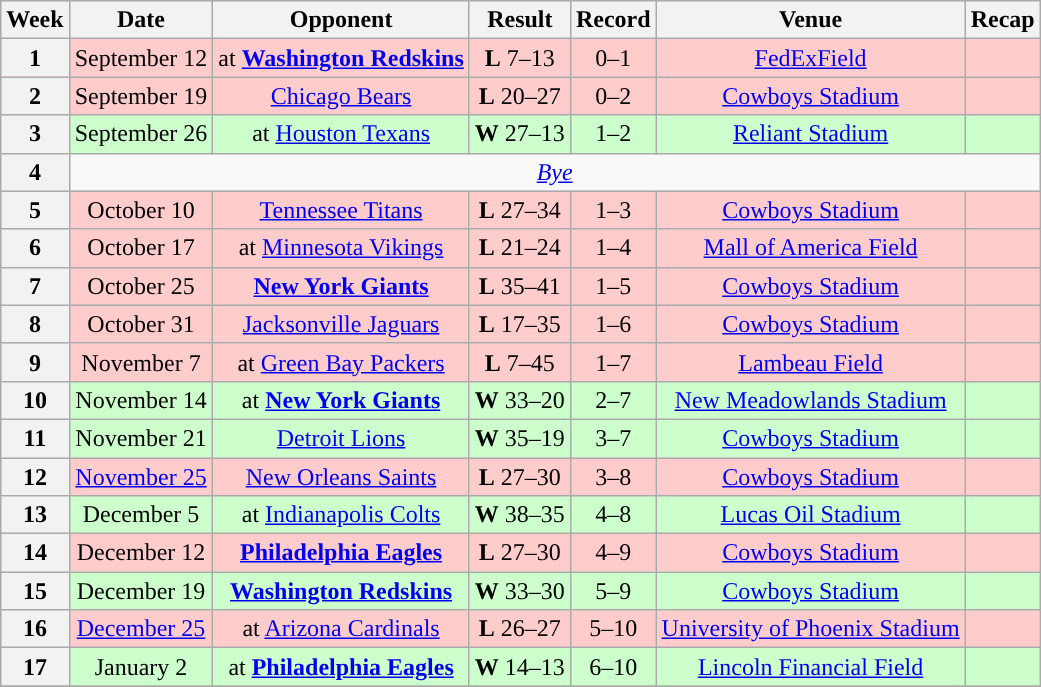<table class="wikitable" style="text-align:center">
<tr>
<th>Week</th>
<th>Date</th>
<th>Opponent</th>
<th>Result</th>
<th>Record</th>
<th>Venue</th>
<th>Recap</th>
</tr>
<tr style="background:#fcc;">
<th>1</th>
<td>September 12</td>
<td>at <strong><a href='#'>Washington Redskins</a></strong></td>
<td><strong>L</strong> 7–13</td>
<td>0–1</td>
<td><a href='#'>FedExField</a></td>
<td></td>
</tr>
<tr style="background:#fcc;">
<th>2</th>
<td>September 19</td>
<td><a href='#'>Chicago Bears</a></td>
<td><strong>L</strong> 20–27</td>
<td>0–2</td>
<td><a href='#'>Cowboys Stadium</a></td>
<td></td>
</tr>
<tr style="background:#cfc;">
<th>3</th>
<td>September 26</td>
<td>at <a href='#'>Houston Texans</a></td>
<td><strong>W</strong> 27–13</td>
<td>1–2</td>
<td><a href='#'>Reliant Stadium</a></td>
<td></td>
</tr>
<tr>
<th>4</th>
<td colspan="9"><em><a href='#'>Bye</a></em></td>
</tr>
<tr style="background:#fcc;">
<th>5</th>
<td>October 10</td>
<td><a href='#'>Tennessee Titans</a></td>
<td><strong>L</strong> 27–34</td>
<td>1–3</td>
<td><a href='#'>Cowboys Stadium</a></td>
<td></td>
</tr>
<tr style="background:#fcc;">
<th>6</th>
<td>October 17</td>
<td>at <a href='#'>Minnesota Vikings</a></td>
<td><strong>L</strong> 21–24</td>
<td>1–4</td>
<td><a href='#'>Mall of America Field</a></td>
<td></td>
</tr>
<tr style="background:#fcc;">
<th>7</th>
<td>October 25</td>
<td><strong><a href='#'>New York Giants</a></strong></td>
<td><strong>L</strong> 35–41</td>
<td>1–5</td>
<td><a href='#'>Cowboys Stadium</a></td>
<td></td>
</tr>
<tr style="background:#fcc;">
<th>8</th>
<td>October 31</td>
<td><a href='#'>Jacksonville Jaguars</a></td>
<td><strong>L</strong> 17–35</td>
<td>1–6</td>
<td><a href='#'>Cowboys Stadium</a></td>
<td></td>
</tr>
<tr style="background:#fcc;">
<th>9</th>
<td>November 7</td>
<td>at <a href='#'>Green Bay Packers</a></td>
<td><strong>L</strong> 7–45</td>
<td>1–7</td>
<td><a href='#'>Lambeau Field</a></td>
<td></td>
</tr>
<tr style="Background:#cfc;">
<th>10</th>
<td>November 14</td>
<td>at <strong><a href='#'>New York Giants</a></strong></td>
<td><strong>W</strong> 33–20</td>
<td>2–7</td>
<td><a href='#'>New Meadowlands Stadium</a></td>
<td></td>
</tr>
<tr style="Background:#cfc;">
<th>11</th>
<td>November 21</td>
<td><a href='#'>Detroit Lions</a></td>
<td><strong>W</strong> 35–19</td>
<td>3–7</td>
<td><a href='#'>Cowboys Stadium</a></td>
<td></td>
</tr>
<tr style="Background:#fcc;">
<th>12</th>
<td><a href='#'>November 25</a></td>
<td><a href='#'>New Orleans Saints</a></td>
<td><strong>L</strong> 27–30</td>
<td>3–8</td>
<td><a href='#'>Cowboys Stadium</a></td>
<td></td>
</tr>
<tr style="Background:#cfc;">
<th>13</th>
<td>December 5</td>
<td>at <a href='#'>Indianapolis Colts</a></td>
<td><strong>W</strong> 38–35 </td>
<td>4–8</td>
<td><a href='#'>Lucas Oil Stadium</a></td>
<td></td>
</tr>
<tr style="background:#fcc;">
<th>14</th>
<td>December 12</td>
<td><strong><a href='#'>Philadelphia Eagles</a></strong></td>
<td><strong>L</strong> 27–30</td>
<td>4–9</td>
<td><a href='#'>Cowboys Stadium</a></td>
<td></td>
</tr>
<tr style="background:#cfc;">
<th>15</th>
<td>December 19</td>
<td><strong><a href='#'>Washington Redskins</a></strong></td>
<td><strong>W</strong> 33–30</td>
<td>5–9</td>
<td><a href='#'>Cowboys Stadium</a></td>
<td></td>
</tr>
<tr style="background:#fcc;">
<th>16</th>
<td><a href='#'>December 25</a></td>
<td>at <a href='#'>Arizona Cardinals</a></td>
<td><strong>L</strong> 26–27</td>
<td>5–10</td>
<td><a href='#'>University of Phoenix Stadium</a></td>
<td></td>
</tr>
<tr style="background:#cfc;">
<th>17</th>
<td>January 2</td>
<td>at <strong><a href='#'>Philadelphia Eagles</a></strong></td>
<td><strong>W</strong> 14–13</td>
<td>6–10</td>
<td><a href='#'>Lincoln Financial Field</a></td>
<td></td>
</tr>
<tr>
</tr>
</table>
